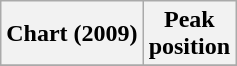<table class="wikitable plainrowheaders" style="text-align:center">
<tr>
<th scope="col">Chart (2009)</th>
<th scope="col">Peak<br>position</th>
</tr>
<tr>
</tr>
</table>
